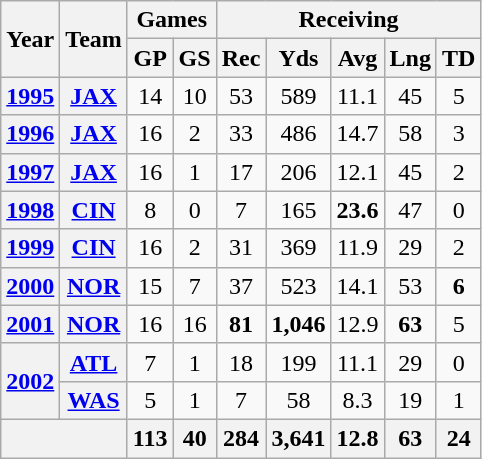<table class="wikitable" style="text-align:center">
<tr>
<th rowspan="2">Year</th>
<th rowspan="2">Team</th>
<th colspan="2">Games</th>
<th colspan="5">Receiving</th>
</tr>
<tr>
<th>GP</th>
<th>GS</th>
<th>Rec</th>
<th>Yds</th>
<th>Avg</th>
<th>Lng</th>
<th>TD</th>
</tr>
<tr>
<th><a href='#'>1995</a></th>
<th><a href='#'>JAX</a></th>
<td>14</td>
<td>10</td>
<td>53</td>
<td>589</td>
<td>11.1</td>
<td>45</td>
<td>5</td>
</tr>
<tr>
<th><a href='#'>1996</a></th>
<th><a href='#'>JAX</a></th>
<td>16</td>
<td>2</td>
<td>33</td>
<td>486</td>
<td>14.7</td>
<td>58</td>
<td>3</td>
</tr>
<tr>
<th><a href='#'>1997</a></th>
<th><a href='#'>JAX</a></th>
<td>16</td>
<td>1</td>
<td>17</td>
<td>206</td>
<td>12.1</td>
<td>45</td>
<td>2</td>
</tr>
<tr>
<th><a href='#'>1998</a></th>
<th><a href='#'>CIN</a></th>
<td>8</td>
<td>0</td>
<td>7</td>
<td>165</td>
<td><strong>23.6</strong></td>
<td>47</td>
<td>0</td>
</tr>
<tr>
<th><a href='#'>1999</a></th>
<th><a href='#'>CIN</a></th>
<td>16</td>
<td>2</td>
<td>31</td>
<td>369</td>
<td>11.9</td>
<td>29</td>
<td>2</td>
</tr>
<tr>
<th><a href='#'>2000</a></th>
<th><a href='#'>NOR</a></th>
<td>15</td>
<td>7</td>
<td>37</td>
<td>523</td>
<td>14.1</td>
<td>53</td>
<td><strong>6</strong></td>
</tr>
<tr>
<th><a href='#'>2001</a></th>
<th><a href='#'>NOR</a></th>
<td>16</td>
<td>16</td>
<td><strong>81</strong></td>
<td><strong>1,046</strong></td>
<td>12.9</td>
<td><strong>63</strong></td>
<td>5</td>
</tr>
<tr>
<th rowspan="2"><a href='#'>2002</a></th>
<th><a href='#'>ATL</a></th>
<td>7</td>
<td>1</td>
<td>18</td>
<td>199</td>
<td>11.1</td>
<td>29</td>
<td>0</td>
</tr>
<tr>
<th><a href='#'>WAS</a></th>
<td>5</td>
<td>1</td>
<td>7</td>
<td>58</td>
<td>8.3</td>
<td>19</td>
<td>1</td>
</tr>
<tr>
<th colspan="2"></th>
<th>113</th>
<th>40</th>
<th>284</th>
<th>3,641</th>
<th>12.8</th>
<th>63</th>
<th>24</th>
</tr>
</table>
